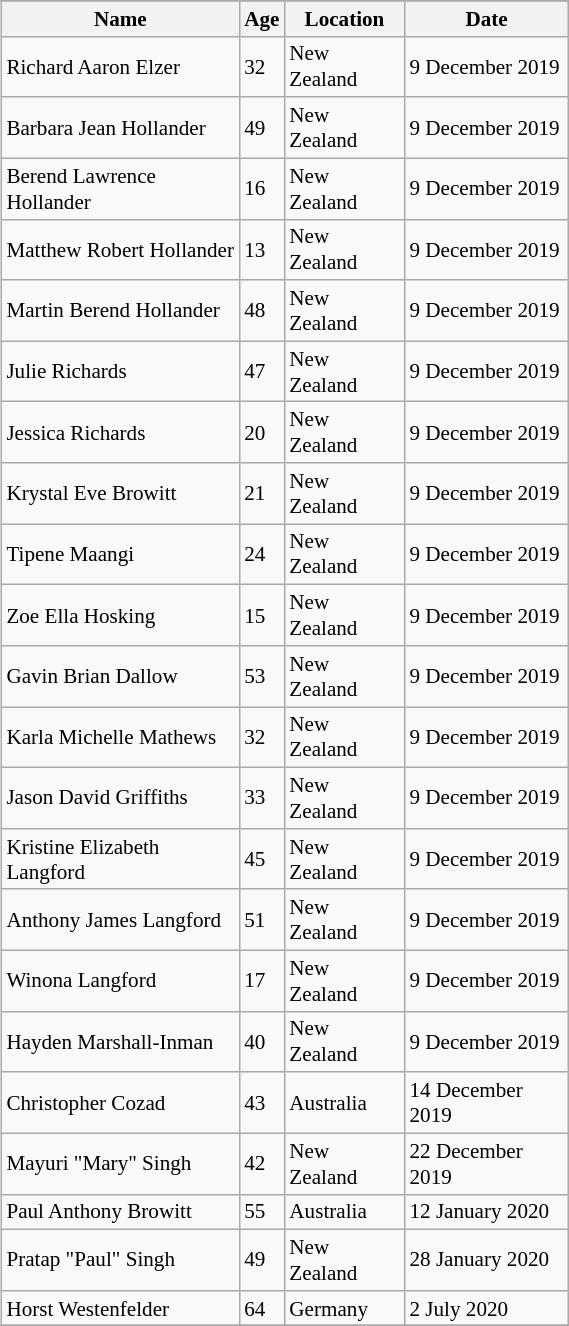<table class="wikitable sortable floatright" style="font-size:88%; margin:0 0 1.5em 1.5em; width:30%">
<tr bgcolor="#efefef">
</tr>
<tr bgcolor="#efefef">
<th>Name</th>
<th>Age</th>
<th>Location</th>
<th>Date</th>
</tr>
<tr>
<td>Richard Aaron Elzer</td>
<td>32</td>
<td>New Zealand</td>
<td>9 December 2019</td>
</tr>
<tr>
<td>Barbara Jean Hollander</td>
<td>49</td>
<td>New Zealand</td>
<td>9 December 2019</td>
</tr>
<tr>
<td>Berend Lawrence Hollander</td>
<td>16</td>
<td>New Zealand</td>
<td>9 December 2019</td>
</tr>
<tr>
<td>Matthew Robert Hollander</td>
<td>13</td>
<td>New Zealand</td>
<td>9 December 2019</td>
</tr>
<tr>
<td>Martin Berend Hollander</td>
<td>48</td>
<td>New Zealand</td>
<td>9 December 2019</td>
</tr>
<tr>
<td>Julie Richards</td>
<td>47</td>
<td>New Zealand</td>
<td>9 December 2019</td>
</tr>
<tr>
<td>Jessica Richards</td>
<td>20</td>
<td>New Zealand</td>
<td>9 December 2019</td>
</tr>
<tr>
<td>Krystal Eve Browitt</td>
<td>21</td>
<td>New Zealand</td>
<td>9 December 2019</td>
</tr>
<tr>
<td>Tipene Maangi</td>
<td>24</td>
<td>New Zealand</td>
<td>9 December 2019</td>
</tr>
<tr>
<td>Zoe Ella Hosking</td>
<td>15</td>
<td>New Zealand</td>
<td>9 December 2019</td>
</tr>
<tr>
<td>Gavin Brian Dallow</td>
<td>53</td>
<td>New Zealand</td>
<td>9 December 2019</td>
</tr>
<tr>
<td>Karla Michelle Mathews</td>
<td>32</td>
<td>New Zealand</td>
<td>9 December 2019</td>
</tr>
<tr>
<td>Jason David Griffiths</td>
<td>33</td>
<td>New Zealand</td>
<td>9 December 2019</td>
</tr>
<tr>
<td>Kristine Elizabeth Langford</td>
<td>45</td>
<td>New Zealand</td>
<td>9 December 2019</td>
</tr>
<tr>
<td>Anthony James Langford</td>
<td>51</td>
<td>New Zealand</td>
<td>9 December 2019</td>
</tr>
<tr>
<td>Winona Langford</td>
<td>17</td>
<td>New Zealand</td>
<td>9 December 2019</td>
</tr>
<tr>
<td>Hayden Marshall-Inman</td>
<td>40</td>
<td>New Zealand</td>
<td>9 December 2019</td>
</tr>
<tr>
<td>Christopher Cozad</td>
<td>43</td>
<td>Australia</td>
<td>14 December 2019</td>
</tr>
<tr>
<td>Mayuri "Mary" Singh</td>
<td>42</td>
<td>New Zealand</td>
<td>22 December 2019</td>
</tr>
<tr>
<td>Paul Anthony Browitt</td>
<td>55</td>
<td>Australia</td>
<td>12 January 2020</td>
</tr>
<tr>
<td>Pratap "Paul" Singh</td>
<td>49</td>
<td>New Zealand</td>
<td>28 January 2020</td>
</tr>
<tr>
<td>Horst Westenfelder</td>
<td>64</td>
<td>Germany</td>
<td>2 July 2020</td>
</tr>
<tr>
</tr>
</table>
